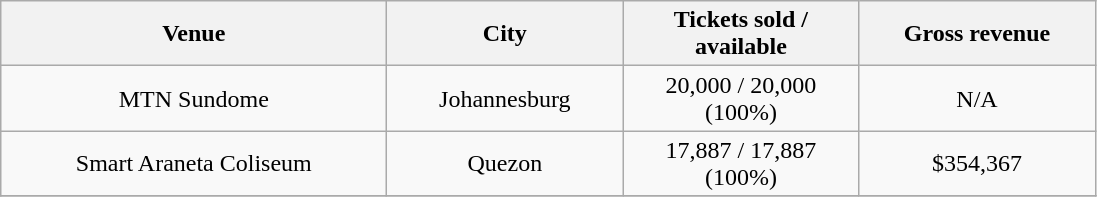<table class="wikitable" style="text-align:center;">
<tr>
<th width="250">Venue</th>
<th width="150">City</th>
<th width="150">Tickets sold / available</th>
<th width="150">Gross revenue</th>
</tr>
<tr>
<td>MTN Sundome</td>
<td>Johannesburg</td>
<td>20,000 / 20,000 (100%)</td>
<td>N/A</td>
</tr>
<tr>
<td>Smart Araneta Coliseum</td>
<td>Quezon</td>
<td>17,887 / 17,887 (100%)</td>
<td>$354,367</td>
</tr>
<tr>
</tr>
</table>
